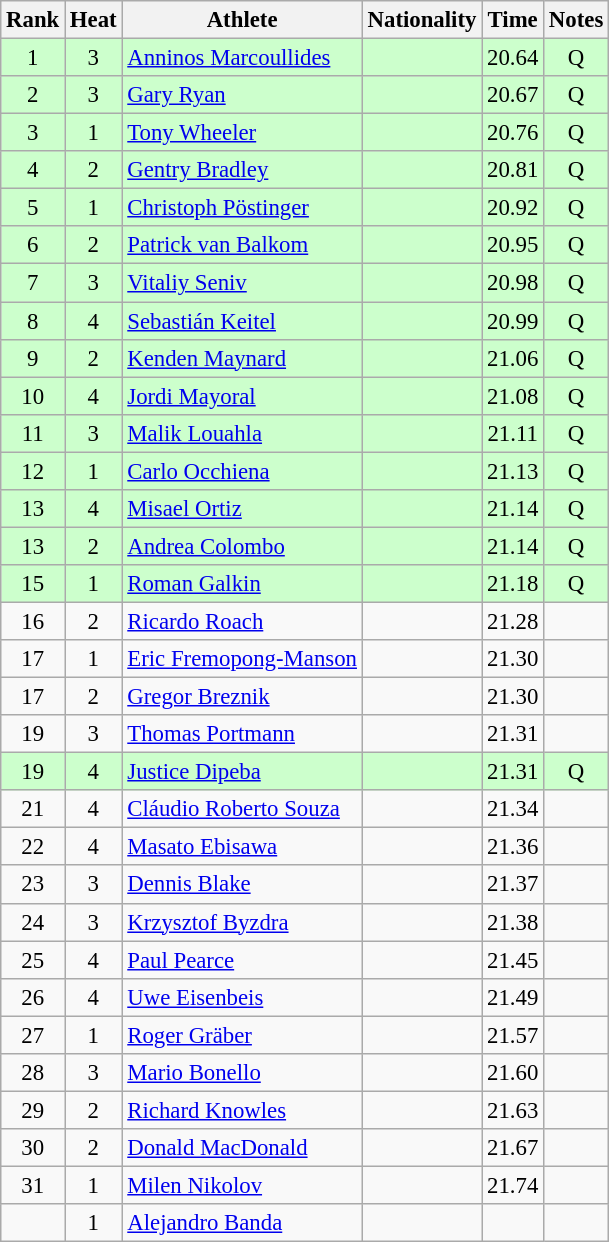<table class="wikitable sortable" style="text-align:center;font-size:95%">
<tr>
<th>Rank</th>
<th>Heat</th>
<th>Athlete</th>
<th>Nationality</th>
<th>Time</th>
<th>Notes</th>
</tr>
<tr bgcolor=ccffcc>
<td>1</td>
<td>3</td>
<td align="left"><a href='#'>Anninos Marcoullides</a></td>
<td align=left></td>
<td>20.64</td>
<td>Q</td>
</tr>
<tr bgcolor=ccffcc>
<td>2</td>
<td>3</td>
<td align="left"><a href='#'>Gary Ryan</a></td>
<td align=left></td>
<td>20.67</td>
<td>Q</td>
</tr>
<tr bgcolor=ccffcc>
<td>3</td>
<td>1</td>
<td align="left"><a href='#'>Tony Wheeler</a></td>
<td align=left></td>
<td>20.76</td>
<td>Q</td>
</tr>
<tr bgcolor=ccffcc>
<td>4</td>
<td>2</td>
<td align="left"><a href='#'>Gentry Bradley</a></td>
<td align=left></td>
<td>20.81</td>
<td>Q</td>
</tr>
<tr bgcolor=ccffcc>
<td>5</td>
<td>1</td>
<td align="left"><a href='#'>Christoph Pöstinger</a></td>
<td align=left></td>
<td>20.92</td>
<td>Q</td>
</tr>
<tr bgcolor=ccffcc>
<td>6</td>
<td>2</td>
<td align="left"><a href='#'>Patrick van Balkom</a></td>
<td align=left></td>
<td>20.95</td>
<td>Q</td>
</tr>
<tr bgcolor=ccffcc>
<td>7</td>
<td>3</td>
<td align="left"><a href='#'>Vitaliy Seniv</a></td>
<td align=left></td>
<td>20.98</td>
<td>Q</td>
</tr>
<tr bgcolor=ccffcc>
<td>8</td>
<td>4</td>
<td align="left"><a href='#'>Sebastián Keitel</a></td>
<td align=left></td>
<td>20.99</td>
<td>Q</td>
</tr>
<tr bgcolor=ccffcc>
<td>9</td>
<td>2</td>
<td align="left"><a href='#'>Kenden Maynard</a></td>
<td align=left></td>
<td>21.06</td>
<td>Q</td>
</tr>
<tr bgcolor=ccffcc>
<td>10</td>
<td>4</td>
<td align="left"><a href='#'>Jordi Mayoral</a></td>
<td align=left></td>
<td>21.08</td>
<td>Q</td>
</tr>
<tr bgcolor=ccffcc>
<td>11</td>
<td>3</td>
<td align="left"><a href='#'>Malik Louahla</a></td>
<td align=left></td>
<td>21.11</td>
<td>Q</td>
</tr>
<tr bgcolor=ccffcc>
<td>12</td>
<td>1</td>
<td align="left"><a href='#'>Carlo Occhiena</a></td>
<td align=left></td>
<td>21.13</td>
<td>Q</td>
</tr>
<tr bgcolor=ccffcc>
<td>13</td>
<td>4</td>
<td align="left"><a href='#'>Misael Ortiz</a></td>
<td align=left></td>
<td>21.14</td>
<td>Q</td>
</tr>
<tr bgcolor=ccffcc>
<td>13</td>
<td>2</td>
<td align="left"><a href='#'>Andrea Colombo</a></td>
<td align=left></td>
<td>21.14</td>
<td>Q</td>
</tr>
<tr bgcolor=ccffcc>
<td>15</td>
<td>1</td>
<td align="left"><a href='#'>Roman Galkin</a></td>
<td align=left></td>
<td>21.18</td>
<td>Q</td>
</tr>
<tr>
<td>16</td>
<td>2</td>
<td align=left><a href='#'>Ricardo Roach</a></td>
<td align=left></td>
<td>21.28</td>
<td></td>
</tr>
<tr>
<td>17</td>
<td>1</td>
<td align=left><a href='#'>Eric Fremopong-Manson</a></td>
<td align=left></td>
<td>21.30</td>
<td></td>
</tr>
<tr>
<td>17</td>
<td>2</td>
<td align=left><a href='#'>Gregor Breznik</a></td>
<td align=left></td>
<td>21.30</td>
<td></td>
</tr>
<tr>
<td>19</td>
<td>3</td>
<td align="left"><a href='#'>Thomas Portmann</a></td>
<td align=left></td>
<td>21.31</td>
<td></td>
</tr>
<tr bgcolor=ccffcc>
<td>19</td>
<td>4</td>
<td align="left"><a href='#'>Justice Dipeba</a></td>
<td align=left></td>
<td>21.31</td>
<td>Q</td>
</tr>
<tr>
<td>21</td>
<td>4</td>
<td align="left"><a href='#'>Cláudio Roberto Souza</a></td>
<td align=left></td>
<td>21.34</td>
<td></td>
</tr>
<tr>
<td>22</td>
<td>4</td>
<td align="left"><a href='#'>Masato Ebisawa</a></td>
<td align=left></td>
<td>21.36</td>
<td></td>
</tr>
<tr>
<td>23</td>
<td>3</td>
<td align="left"><a href='#'>Dennis Blake</a></td>
<td align=left></td>
<td>21.37</td>
<td></td>
</tr>
<tr>
<td>24</td>
<td>3</td>
<td align="left"><a href='#'>Krzysztof Byzdra</a></td>
<td align=left></td>
<td>21.38</td>
<td></td>
</tr>
<tr>
<td>25</td>
<td>4</td>
<td align="left"><a href='#'>Paul Pearce</a></td>
<td align=left></td>
<td>21.45</td>
<td></td>
</tr>
<tr>
<td>26</td>
<td>4</td>
<td align="left"><a href='#'>Uwe Eisenbeis</a></td>
<td align=left></td>
<td>21.49</td>
<td></td>
</tr>
<tr>
<td>27</td>
<td>1</td>
<td align="left"><a href='#'>Roger Gräber</a></td>
<td align=left></td>
<td>21.57</td>
<td></td>
</tr>
<tr>
<td>28</td>
<td>3</td>
<td align="left"><a href='#'>Mario Bonello</a></td>
<td align=left></td>
<td>21.60</td>
<td></td>
</tr>
<tr>
<td>29</td>
<td>2</td>
<td align="left"><a href='#'>Richard Knowles</a></td>
<td align=left></td>
<td>21.63</td>
<td></td>
</tr>
<tr>
<td>30</td>
<td>2</td>
<td align="left"><a href='#'>Donald MacDonald</a></td>
<td align=left></td>
<td>21.67</td>
<td></td>
</tr>
<tr>
<td>31</td>
<td>1</td>
<td align="left"><a href='#'>Milen Nikolov</a></td>
<td align=left></td>
<td>21.74</td>
<td></td>
</tr>
<tr>
<td></td>
<td>1</td>
<td align="left"><a href='#'>Alejandro Banda</a></td>
<td align=left></td>
<td></td>
<td></td>
</tr>
</table>
